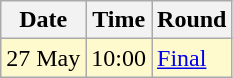<table class="wikitable">
<tr>
<th>Date</th>
<th>Time</th>
<th>Round</th>
</tr>
<tr style=background:lemonchiffon>
<td>27 May</td>
<td>10:00</td>
<td><a href='#'>Final</a></td>
</tr>
</table>
